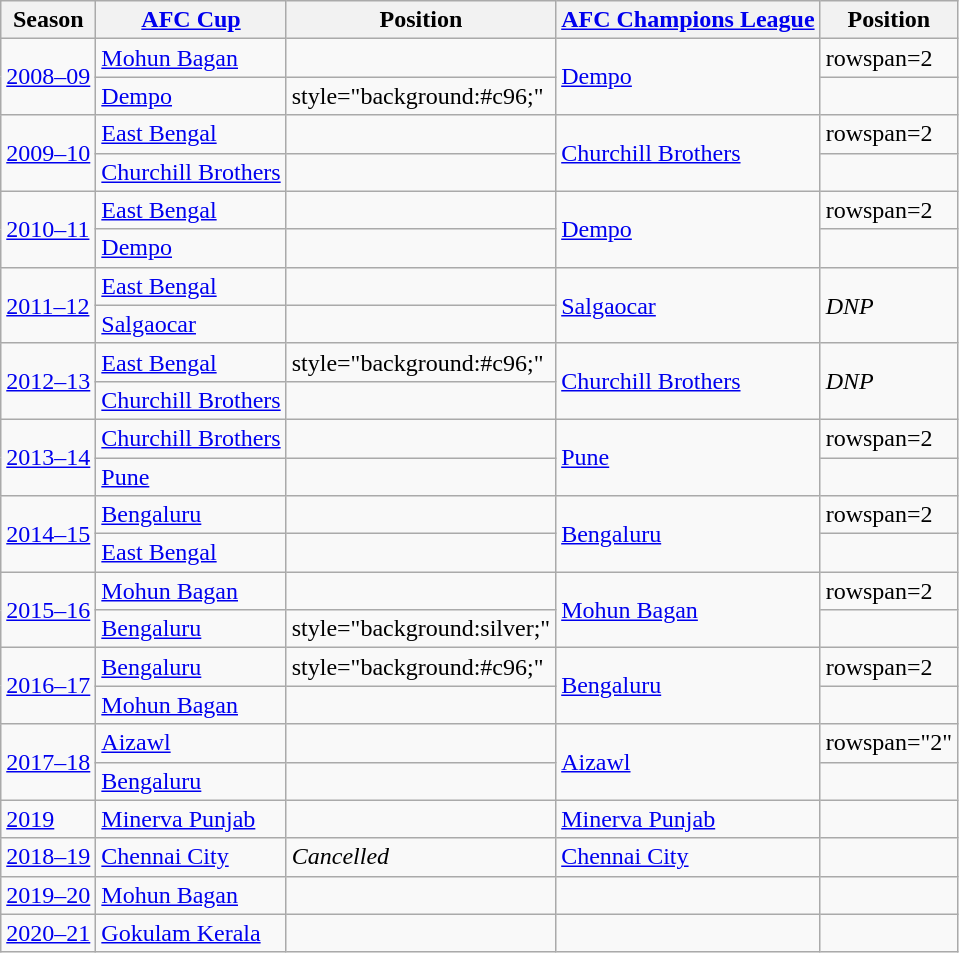<table class="wikitable sortable">
<tr>
<th>Season</th>
<th><a href='#'>AFC Cup</a></th>
<th>Position</th>
<th><a href='#'>AFC Champions League</a></th>
<th>Position</th>
</tr>
<tr>
<td rowspan=2><a href='#'>2008–09</a></td>
<td><a href='#'>Mohun Bagan</a></td>
<td></td>
<td rowspan=2><a href='#'>Dempo</a></td>
<td>rowspan=2 </td>
</tr>
<tr>
<td><a href='#'>Dempo</a></td>
<td>style="background:#c96;" </td>
</tr>
<tr>
<td rowspan=2><a href='#'>2009–10</a></td>
<td><a href='#'>East Bengal</a></td>
<td></td>
<td rowspan=2><a href='#'>Churchill Brothers</a></td>
<td>rowspan=2 </td>
</tr>
<tr>
<td><a href='#'>Churchill Brothers</a></td>
<td></td>
</tr>
<tr>
<td rowspan=2><a href='#'>2010–11</a></td>
<td><a href='#'>East Bengal</a></td>
<td></td>
<td rowspan=2><a href='#'>Dempo</a></td>
<td>rowspan=2 </td>
</tr>
<tr>
<td><a href='#'>Dempo</a></td>
<td></td>
</tr>
<tr>
<td rowspan=2><a href='#'>2011–12</a></td>
<td><a href='#'>East Bengal</a></td>
<td></td>
<td rowspan=2><a href='#'>Salgaocar</a></td>
<td rowspan=2 data-sort-value="1"><em>DNP</em></td>
</tr>
<tr>
<td><a href='#'>Salgaocar</a></td>
<td></td>
</tr>
<tr>
<td rowspan=2><a href='#'>2012–13</a></td>
<td><a href='#'>East Bengal</a></td>
<td>style="background:#c96;" </td>
<td rowspan=2><a href='#'>Churchill Brothers</a></td>
<td rowspan=2 data-sort-value="1"><em>DNP</em></td>
</tr>
<tr>
<td><a href='#'>Churchill Brothers</a></td>
<td></td>
</tr>
<tr>
<td rowspan=2><a href='#'>2013–14</a></td>
<td><a href='#'>Churchill Brothers</a></td>
<td></td>
<td rowspan=2><a href='#'>Pune</a></td>
<td>rowspan=2 </td>
</tr>
<tr>
<td><a href='#'>Pune</a></td>
<td></td>
</tr>
<tr>
<td rowspan=2><a href='#'>2014–15</a></td>
<td><a href='#'>Bengaluru</a></td>
<td></td>
<td rowspan=2><a href='#'>Bengaluru</a></td>
<td>rowspan=2 </td>
</tr>
<tr>
<td><a href='#'>East Bengal</a></td>
<td></td>
</tr>
<tr>
<td rowspan=2><a href='#'>2015–16</a></td>
<td><a href='#'>Mohun Bagan</a></td>
<td></td>
<td rowspan=2><a href='#'>Mohun Bagan</a></td>
<td>rowspan=2 </td>
</tr>
<tr>
<td><a href='#'>Bengaluru</a></td>
<td>style="background:silver;" </td>
</tr>
<tr>
<td rowspan=2><a href='#'>2016–17</a></td>
<td><a href='#'>Bengaluru</a></td>
<td>style="background:#c96;" </td>
<td rowspan=2><a href='#'>Bengaluru</a></td>
<td>rowspan=2 </td>
</tr>
<tr>
<td><a href='#'>Mohun Bagan</a></td>
<td></td>
</tr>
<tr>
<td rowspan="2"><a href='#'>2017–18</a></td>
<td><a href='#'>Aizawl</a></td>
<td></td>
<td rowspan="2"><a href='#'>Aizawl</a></td>
<td>rowspan="2" </td>
</tr>
<tr>
<td><a href='#'>Bengaluru</a></td>
<td></td>
</tr>
<tr>
<td><a href='#'>2019</a></td>
<td><a href='#'>Minerva Punjab</a></td>
<td></td>
<td><a href='#'>Minerva Punjab</a></td>
<td></td>
</tr>
<tr>
<td><a href='#'>2018–19</a></td>
<td><a href='#'>Chennai City</a></td>
<td data-sort-value="1"><em>Cancelled</em></td>
<td><a href='#'>Chennai City</a></td>
<td></td>
</tr>
<tr>
<td><a href='#'>2019–20</a></td>
<td><a href='#'>Mohun Bagan</a></td>
<td></td>
<td></td>
<td></td>
</tr>
<tr>
<td><a href='#'>2020–21</a></td>
<td><a href='#'>Gokulam Kerala</a></td>
<td></td>
<td></td>
<td></td>
</tr>
</table>
